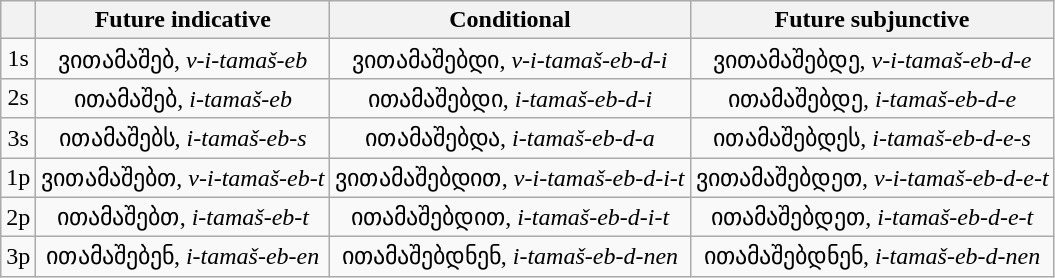<table class="wikitable" style="text-align:center;">
<tr>
<th> </th>
<th>Future indicative</th>
<th>Conditional</th>
<th>Future subjunctive</th>
</tr>
<tr>
<td>1s</td>
<td>ვითამაშებ, <em>v-i-tamaš-eb</em></td>
<td>ვითამაშებდი, <em>v-i-tamaš-eb-d-i</em></td>
<td>ვითამაშებდე, <em>v-i-tamaš-eb-d-e</em></td>
</tr>
<tr>
<td>2s</td>
<td>ითამაშებ, <em>i-tamaš-eb</em></td>
<td>ითამაშებდი, <em>i-tamaš-eb-d-i</em></td>
<td>ითამაშებდე, <em>i-tamaš-eb-d-e</em></td>
</tr>
<tr>
<td>3s</td>
<td>ითამაშებს, <em>i-tamaš-eb-s</em></td>
<td>ითამაშებდა, <em>i-tamaš-eb-d-a</em></td>
<td>ითამაშებდეს, <em>i-tamaš-eb-d-e-s</em></td>
</tr>
<tr>
<td>1p</td>
<td>ვითამაშებთ, <em>v-i-tamaš-eb-t</em></td>
<td>ვითამაშებდით, <em>v-i-tamaš-eb-d-i-t</em></td>
<td>ვითამაშებდეთ, <em>v-i-tamaš-eb-d-e-t</em></td>
</tr>
<tr>
<td>2p</td>
<td>ითამაშებთ, <em>i-tamaš-eb-t</em></td>
<td>ითამაშებდით, <em>i-tamaš-eb-d-i-t</em></td>
<td>ითამაშებდეთ, <em>i-tamaš-eb-d-e-t</em></td>
</tr>
<tr>
<td>3p</td>
<td>ითამაშებენ, <em>i-tamaš-eb-en</em></td>
<td>ითამაშებდნენ, <em>i-tamaš-eb-d-nen</em></td>
<td>ითამაშებდნენ, <em>i-tamaš-eb-d-nen</em></td>
</tr>
</table>
